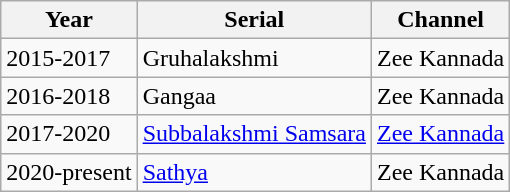<table Class="wikitable">
<tr>
<th>Year</th>
<th>Serial</th>
<th>Channel</th>
</tr>
<tr>
<td>2015-2017</td>
<td>Gruhalakshmi</td>
<td>Zee Kannada</td>
</tr>
<tr>
<td>2016-2018</td>
<td>Gangaa</td>
<td>Zee Kannada</td>
</tr>
<tr>
<td>2017-2020</td>
<td><a href='#'>Subbalakshmi Samsara</a></td>
<td><a href='#'>Zee Kannada</a></td>
</tr>
<tr>
<td>2020-present</td>
<td><a href='#'>Sathya</a></td>
<td>Zee Kannada</td>
</tr>
</table>
